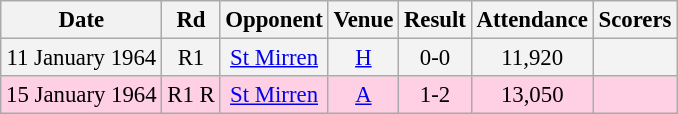<table class="wikitable sortable" style="font-size:95%; text-align:center">
<tr>
<th>Date</th>
<th>Rd</th>
<th>Opponent</th>
<th>Venue</th>
<th>Result</th>
<th>Attendance</th>
<th>Scorers</th>
</tr>
<tr bgcolor = "#f3f3f3">
<td>11 January 1964</td>
<td>R1</td>
<td><a href='#'>St Mirren</a></td>
<td><a href='#'>H</a></td>
<td>0-0</td>
<td>11,920</td>
<td></td>
</tr>
<tr bgcolor = "#ffd0e3">
<td>15 January 1964</td>
<td>R1 R</td>
<td><a href='#'>St Mirren</a></td>
<td><a href='#'>A</a></td>
<td>1-2</td>
<td>13,050</td>
<td></td>
</tr>
</table>
